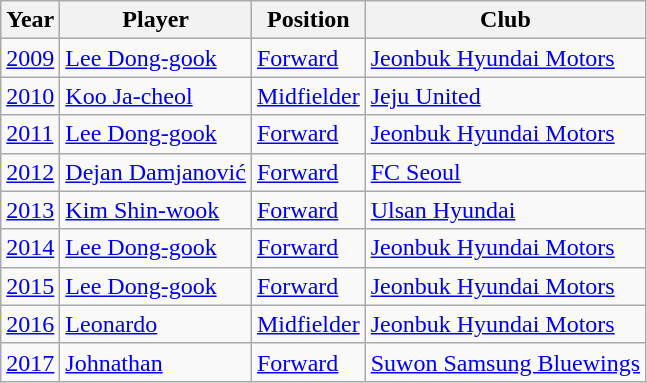<table class="wikitable" border="1">
<tr>
<th>Year</th>
<th>Player</th>
<th>Position</th>
<th>Club</th>
</tr>
<tr>
<td><a href='#'>2009</a></td>
<td> <a href='#'>Lee Dong-gook</a></td>
<td><a href='#'>Forward</a></td>
<td><a href='#'>Jeonbuk Hyundai Motors</a></td>
</tr>
<tr>
<td><a href='#'>2010</a></td>
<td> <a href='#'>Koo Ja-cheol</a></td>
<td><a href='#'>Midfielder</a></td>
<td><a href='#'>Jeju United</a></td>
</tr>
<tr>
<td><a href='#'>2011</a></td>
<td> <a href='#'>Lee Dong-gook</a></td>
<td><a href='#'>Forward</a></td>
<td><a href='#'>Jeonbuk Hyundai Motors</a></td>
</tr>
<tr>
<td><a href='#'>2012</a></td>
<td> <a href='#'>Dejan Damjanović</a></td>
<td><a href='#'>Forward</a></td>
<td><a href='#'>FC Seoul</a></td>
</tr>
<tr>
<td><a href='#'>2013</a></td>
<td> <a href='#'>Kim Shin-wook</a></td>
<td><a href='#'>Forward</a></td>
<td><a href='#'>Ulsan Hyundai</a></td>
</tr>
<tr>
<td><a href='#'>2014</a></td>
<td> <a href='#'>Lee Dong-gook</a></td>
<td><a href='#'>Forward</a></td>
<td><a href='#'>Jeonbuk Hyundai Motors</a></td>
</tr>
<tr>
<td><a href='#'>2015</a></td>
<td> <a href='#'>Lee Dong-gook</a></td>
<td><a href='#'>Forward</a></td>
<td><a href='#'>Jeonbuk Hyundai Motors</a></td>
</tr>
<tr>
<td><a href='#'>2016</a></td>
<td> <a href='#'>Leonardo</a></td>
<td><a href='#'>Midfielder</a></td>
<td><a href='#'>Jeonbuk Hyundai Motors</a></td>
</tr>
<tr>
<td><a href='#'>2017</a></td>
<td> <a href='#'>Johnathan</a></td>
<td><a href='#'>Forward</a></td>
<td><a href='#'>Suwon Samsung Bluewings</a></td>
</tr>
</table>
